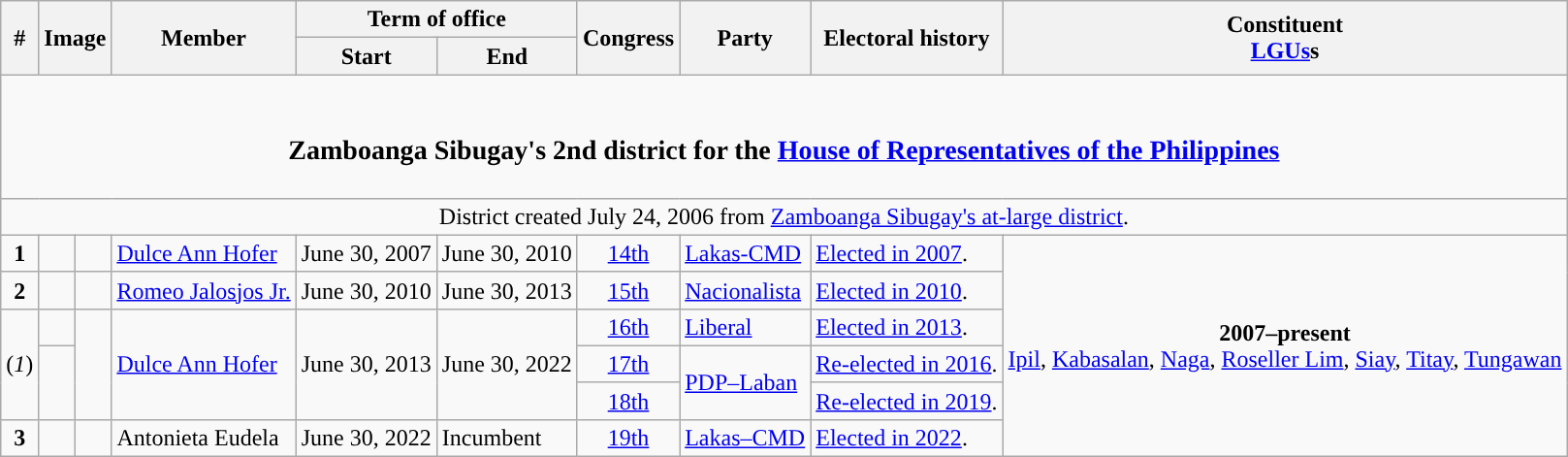<table class=wikitable>
<tr>
<th rowspan="2">#</th>
<th rowspan="2" colspan=2>Image</th>
<th rowspan="2">Member</th>
<th colspan=2>Term of office</th>
<th rowspan="2">Congress</th>
<th rowspan="2">Party</th>
<th rowspan="2">Electoral history</th>
<th rowspan="2">Constituent<br><a href='#'>LGUs</a>s</th>
</tr>
<tr>
<th>Start</th>
<th>End</th>
</tr>
<tr>
<td colspan="10" style="text-align:center;"><br><h3>Zamboanga Sibugay's 2nd district for the <a href='#'>House of Representatives of the Philippines</a></h3></td>
</tr>
<tr>
<td colspan="10" style="text-align:center;">District created July 24, 2006 from <a href='#'>Zamboanga Sibugay's at-large district</a>.</td>
</tr>
<tr>
<td style="text-align:center;"><strong>1</strong></td>
<td style="color:inherit;background:"></td>
<td></td>
<td><a href='#'>Dulce Ann Hofer</a></td>
<td>June 30, 2007</td>
<td>June 30, 2010</td>
<td style="text-align:center;"><a href='#'>14th</a></td>
<td><a href='#'>Lakas-CMD</a></td>
<td><a href='#'>Elected in 2007</a>.</td>
<td rowspan="6" style="text-align:center;"><strong>2007–present</strong><br><a href='#'>Ipil</a>, <a href='#'>Kabasalan</a>, <a href='#'>Naga</a>, <a href='#'>Roseller Lim</a>, <a href='#'>Siay</a>, <a href='#'>Titay</a>, <a href='#'>Tungawan</a></td>
</tr>
<tr>
<td style="text-align:center;"><strong>2</strong></td>
<td style="color:inherit;background:"></td>
<td></td>
<td><a href='#'>Romeo Jalosjos Jr.</a></td>
<td>June 30, 2010</td>
<td>June 30, 2013</td>
<td style="text-align:center;"><a href='#'>15th</a></td>
<td><a href='#'>Nacionalista</a></td>
<td><a href='#'>Elected in 2010</a>.</td>
</tr>
<tr>
<td rowspan="3" style="text-align:center;">(<em>1</em>)</td>
<td style="color:inherit;background:"></td>
<td rowspan="3"></td>
<td rowspan="3"><a href='#'>Dulce Ann Hofer</a></td>
<td rowspan="3">June 30, 2013</td>
<td rowspan="3">June 30, 2022</td>
<td style="text-align:center;"><a href='#'>16th</a></td>
<td><a href='#'>Liberal</a></td>
<td><a href='#'>Elected in 2013</a>.</td>
</tr>
<tr>
<td rowspan="2" style="color:inherit;background:"></td>
<td style="text-align:center;"><a href='#'>17th</a></td>
<td rowspan="2"><a href='#'>PDP–Laban</a></td>
<td><a href='#'>Re-elected in 2016</a>.</td>
</tr>
<tr>
<td style="text-align:center;"><a href='#'>18th</a></td>
<td><a href='#'>Re-elected in 2019</a>.</td>
</tr>
<tr>
<td style="text-align:center;"><strong>3</strong></td>
<td style="color:inherit;background:"></td>
<td></td>
<td>Antonieta Eudela</td>
<td>June 30, 2022</td>
<td>Incumbent<br></td>
<td style="text-align:center;"><a href='#'>19th</a></td>
<td><a href='#'>Lakas–CMD</a></td>
<td><a href='#'>Elected in 2022</a>.</td>
</tr>
</table>
